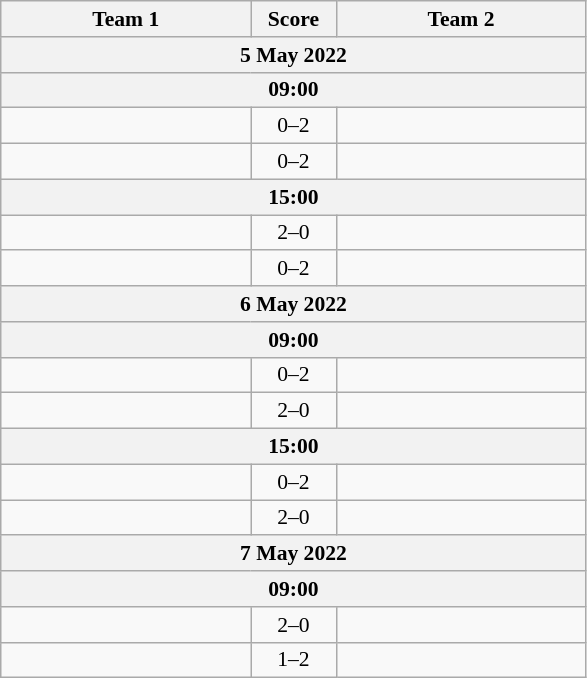<table class="wikitable" style="text-align: center; font-size:90% ">
<tr>
<th align="right" width="160">Team 1</th>
<th width="50">Score</th>
<th align="left" width="160">Team 2</th>
</tr>
<tr>
<th colspan=3>5 May 2022</th>
</tr>
<tr>
<th colspan=3>09:00</th>
</tr>
<tr>
<td align=right></td>
<td align=center>0–2</td>
<td align=left></td>
</tr>
<tr>
<td align=right></td>
<td align=center>0–2</td>
<td align=left></td>
</tr>
<tr>
<th colspan=3>15:00</th>
</tr>
<tr>
<td align=right></td>
<td align=center>2–0</td>
<td align=left></td>
</tr>
<tr>
<td align=right></td>
<td align=center>0–2</td>
<td align=left></td>
</tr>
<tr>
<th colspan=3>6 May 2022</th>
</tr>
<tr>
<th colspan=3>09:00</th>
</tr>
<tr>
<td align=right></td>
<td align=center>0–2</td>
<td align=left></td>
</tr>
<tr>
<td align=right></td>
<td align=center>2–0</td>
<td align=left></td>
</tr>
<tr>
<th colspan=3>15:00</th>
</tr>
<tr>
<td align=right></td>
<td align=center>0–2</td>
<td align=left></td>
</tr>
<tr>
<td align=right></td>
<td align=center>2–0</td>
<td align=left></td>
</tr>
<tr>
<th colspan=3>7 May 2022</th>
</tr>
<tr>
<th colspan=3>09:00</th>
</tr>
<tr>
<td align=right></td>
<td align=center>2–0</td>
<td align=left></td>
</tr>
<tr>
<td align=right></td>
<td align=center>1–2</td>
<td align=left></td>
</tr>
</table>
